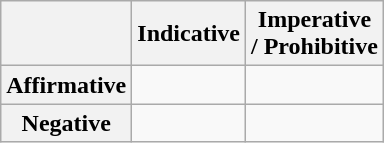<table class="wikitable">
<tr>
<th></th>
<th>Indicative</th>
<th>Imperative<br>/ Prohibitive</th>
</tr>
<tr>
<th>Affirmative</th>
<td> </td>
<td> </td>
</tr>
<tr>
<th>Negative</th>
<td> </td>
<td> </td>
</tr>
</table>
